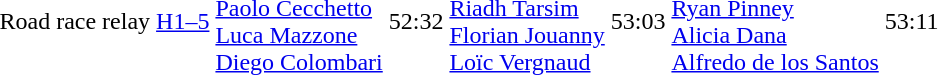<table>
<tr>
<td>Road race relay<br></td>
<td><a href='#'>H1–5</a></td>
<td><br><a href='#'>Paolo Cecchetto</a><br><a href='#'>Luca Mazzone</a><br><a href='#'>Diego Colombari</a></td>
<td>52:32</td>
<td><br><a href='#'>Riadh Tarsim</a><br><a href='#'>Florian Jouanny</a><br><a href='#'>Loïc Vergnaud</a></td>
<td>53:03</td>
<td><br><a href='#'>Ryan Pinney</a><br><a href='#'>Alicia Dana</a><br><a href='#'>Alfredo de los Santos</a></td>
<td>53:11</td>
</tr>
</table>
